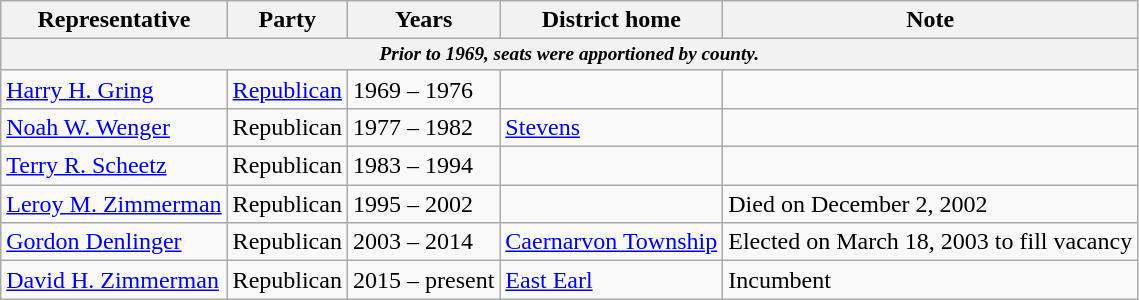<table class=wikitable>
<tr valign=bottom>
<th>Representative</th>
<th>Party</th>
<th>Years</th>
<th>District home</th>
<th>Note</th>
</tr>
<tr>
<th colspan=5 style="font-size: 80%;"><em>Prior to 1969, seats were apportioned by county.</em></th>
</tr>
<tr>
<td><a href='#'>Harry H. Gring</a></td>
<td><a href='#'>Republican</a></td>
<td>1969 – 1976</td>
<td></td>
<td></td>
</tr>
<tr>
<td><a href='#'>Noah W. Wenger</a></td>
<td>Republican</td>
<td>1977 – 1982</td>
<td><a href='#'>Stevens</a></td>
<td></td>
</tr>
<tr>
<td><a href='#'>Terry R. Scheetz</a></td>
<td>Republican</td>
<td>1983 – 1994</td>
<td></td>
<td></td>
</tr>
<tr>
<td><a href='#'>Leroy M. Zimmerman</a></td>
<td>Republican</td>
<td>1995 – 2002</td>
<td></td>
<td>Died on December 2, 2002</td>
</tr>
<tr>
<td><a href='#'>Gordon Denlinger</a></td>
<td>Republican</td>
<td>2003 – 2014</td>
<td><a href='#'>Caernarvon Township</a></td>
<td>Elected on March 18, 2003 to fill vacancy</td>
</tr>
<tr>
<td><a href='#'>David H. Zimmerman</a></td>
<td>Republican</td>
<td>2015 – present</td>
<td><a href='#'>East Earl</a></td>
<td>Incumbent</td>
</tr>
</table>
